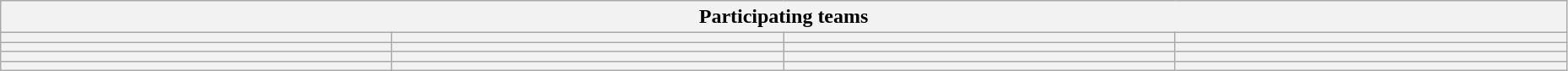<table class="wikitable" style="width:98%;">
<tr>
<th colspan=4>Participating teams</th>
</tr>
<tr>
<th width=25%></th>
<th width=25%></th>
<th width=25%></th>
<th width=25%></th>
</tr>
<tr>
<th></th>
<th></th>
<th></th>
<th></th>
</tr>
<tr>
<th></th>
<th></th>
<th></th>
<th></th>
</tr>
<tr>
<th></th>
<th></th>
<th></th>
<th></th>
</tr>
</table>
